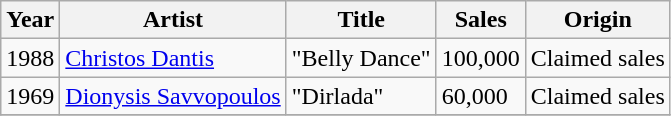<table class="wikitable">
<tr>
<th>Year</th>
<th>Artist</th>
<th>Title</th>
<th>Sales</th>
<th>Origin</th>
</tr>
<tr>
<td>1988</td>
<td><a href='#'>Christos Dantis</a></td>
<td>"Belly Dance"</td>
<td>100,000</td>
<td>Claimed sales</td>
</tr>
<tr>
<td>1969</td>
<td><a href='#'>Dionysis Savvopoulos</a></td>
<td>"Dirlada"</td>
<td>60,000</td>
<td>Claimed sales</td>
</tr>
<tr>
</tr>
</table>
